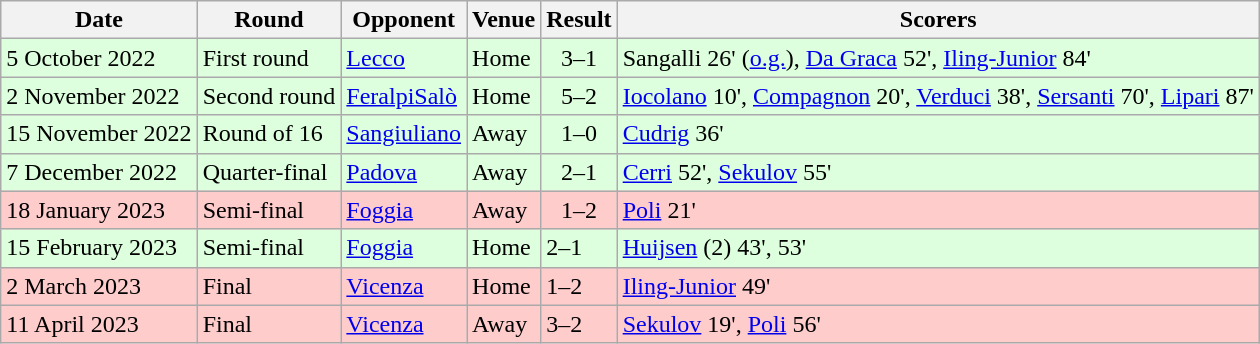<table class="wikitable" style="text-align:left">
<tr>
<th>Date</th>
<th>Round</th>
<th>Opponent</th>
<th>Venue</th>
<th>Result</th>
<th>Scorers</th>
</tr>
<tr style="background:#ddffdd">
<td>5 October 2022</td>
<td>First round</td>
<td><a href='#'>Lecco</a></td>
<td>Home</td>
<td align=center>3–1</td>
<td>Sangalli 26' (<a href='#'>o.g.</a>), <a href='#'>Da Graca</a> 52', <a href='#'>Iling-Junior</a> 84'</td>
</tr>
<tr style="background:#ddffdd">
<td>2 November 2022</td>
<td>Second round</td>
<td><a href='#'>FeralpiSalò</a></td>
<td>Home</td>
<td align=center>5–2</td>
<td><a href='#'>Iocolano</a> 10', <a href='#'>Compagnon</a> 20', <a href='#'>Verduci</a> 38', <a href='#'>Sersanti</a> 70', <a href='#'>Lipari</a> 87'</td>
</tr>
<tr style="background:#ddffdd">
<td>15 November 2022</td>
<td>Round of 16</td>
<td><a href='#'>Sangiuliano</a></td>
<td>Away</td>
<td align=center>1–0</td>
<td><a href='#'>Cudrig</a> 36'</td>
</tr>
<tr style="background:#ddffdd">
<td>7 December 2022</td>
<td>Quarter-final</td>
<td><a href='#'>Padova</a></td>
<td>Away</td>
<td align=center>2–1</td>
<td><a href='#'>Cerri</a> 52', <a href='#'>Sekulov</a> 55'</td>
</tr>
<tr style="background:#ffcccc">
<td>18 January 2023</td>
<td>Semi-final</td>
<td><a href='#'>Foggia</a></td>
<td>Away</td>
<td align=center>1–2</td>
<td><a href='#'>Poli</a> 21'</td>
</tr>
<tr style="background:#ddffdd">
<td>15 February 2023</td>
<td>Semi-final</td>
<td><a href='#'>Foggia</a></td>
<td>Home</td>
<td>2–1</td>
<td><a href='#'>Huijsen</a> (2) 43', 53'</td>
</tr>
<tr style="background:#ffcccc">
<td>2 March 2023</td>
<td>Final</td>
<td><a href='#'>Vicenza</a></td>
<td>Home</td>
<td>1–2</td>
<td><a href='#'>Iling-Junior</a> 49'</td>
</tr>
<tr style="background:#ffcccc">
<td>11 April 2023</td>
<td>Final</td>
<td><a href='#'>Vicenza</a></td>
<td>Away</td>
<td>3–2</td>
<td><a href='#'>Sekulov</a> 19', <a href='#'>Poli</a> 56'</td>
</tr>
</table>
